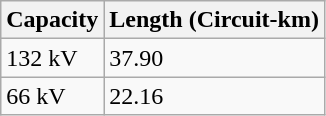<table class="wikitable">
<tr>
<th>Capacity</th>
<th>Length (Circuit-km)</th>
</tr>
<tr>
<td>132 kV</td>
<td>37.90</td>
</tr>
<tr>
<td>66 kV</td>
<td>22.16</td>
</tr>
</table>
